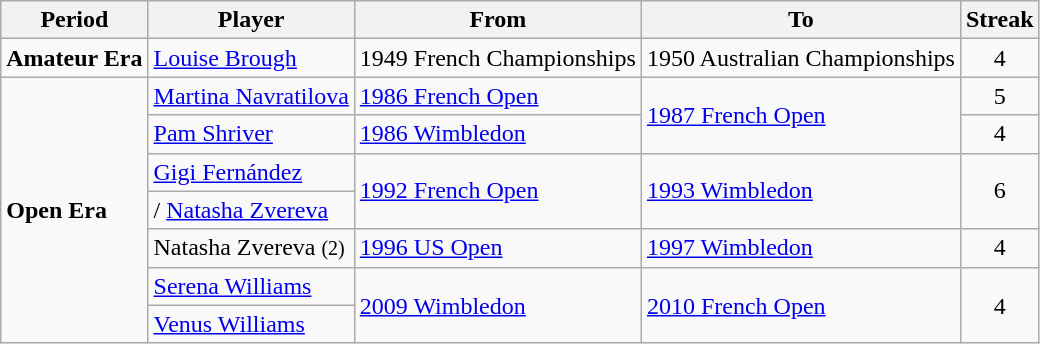<table class="wikitable">
<tr>
<th>Period</th>
<th>Player</th>
<th>From</th>
<th>To</th>
<th>Streak</th>
</tr>
<tr>
<td align=left><strong>Amateur Era</strong></td>
<td> <a href='#'>Louise Brough</a></td>
<td>1949 French Championships</td>
<td>1950 Australian Championships</td>
<td align="center">4</td>
</tr>
<tr>
<td rowspan="7" align=left><strong>Open Era</strong></td>
<td> <a href='#'>Martina Navratilova</a></td>
<td><a href='#'>1986 French Open</a></td>
<td rowspan="2"><a href='#'>1987 French Open</a></td>
<td align="center">5</td>
</tr>
<tr>
<td> <a href='#'>Pam Shriver</a></td>
<td><a href='#'>1986 Wimbledon</a></td>
<td align="center">4</td>
</tr>
<tr>
<td> <a href='#'>Gigi Fernández</a></td>
<td rowspan="2"><a href='#'>1992 French Open</a></td>
<td rowspan="2"><a href='#'>1993 Wimbledon</a></td>
<td rowspan="2" align="center">6</td>
</tr>
<tr>
<td>/ <a href='#'>Natasha Zvereva</a></td>
</tr>
<tr>
<td> Natasha Zvereva <small>(2)</small></td>
<td><a href='#'>1996 US Open</a></td>
<td><a href='#'>1997 Wimbledon</a></td>
<td align="center">4</td>
</tr>
<tr>
<td> <a href='#'>Serena Williams</a></td>
<td rowspan="2"><a href='#'>2009 Wimbledon</a></td>
<td rowspan="2"><a href='#'>2010 French Open</a></td>
<td rowspan="2" align="center">4</td>
</tr>
<tr>
<td> <a href='#'>Venus Williams</a></td>
</tr>
</table>
